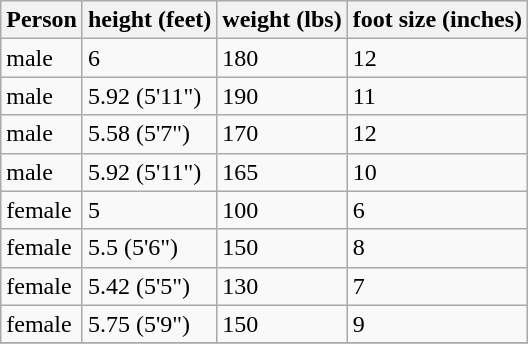<table class="wikitable">
<tr>
<th>Person</th>
<th>height (feet)</th>
<th>weight (lbs)</th>
<th>foot size (inches)</th>
</tr>
<tr>
<td>male</td>
<td>6</td>
<td>180</td>
<td>12</td>
</tr>
<tr>
<td>male</td>
<td>5.92 (5'11")</td>
<td>190</td>
<td>11</td>
</tr>
<tr>
<td>male</td>
<td>5.58 (5'7")</td>
<td>170</td>
<td>12</td>
</tr>
<tr>
<td>male</td>
<td>5.92 (5'11")</td>
<td>165</td>
<td>10</td>
</tr>
<tr>
<td>female</td>
<td>5</td>
<td>100</td>
<td>6</td>
</tr>
<tr>
<td>female</td>
<td>5.5 (5'6")</td>
<td>150</td>
<td>8</td>
</tr>
<tr>
<td>female</td>
<td>5.42 (5'5")</td>
<td>130</td>
<td>7</td>
</tr>
<tr>
<td>female</td>
<td>5.75 (5'9")</td>
<td>150</td>
<td>9</td>
</tr>
<tr>
</tr>
</table>
